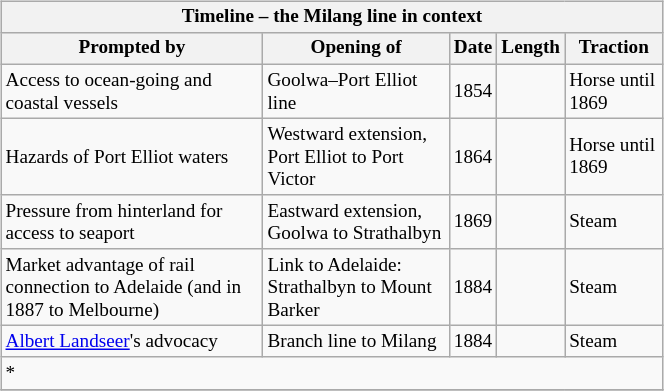<table class="wikitable floatleft mw-collapsible mw-collapsed" border= "1" style= "width:35%; font-size: 80%; float:left; margin-left:1em; margin-right:3em; margin-bottom:2em">
<tr>
<th colspan="5"><strong>Timeline – the Milang line in context</strong></th>
</tr>
<tr>
<th>Prompted by</th>
<th>Opening of</th>
<th>Date</th>
<th>Length</th>
<th>Traction</th>
</tr>
<tr>
<td>Access to ocean-going and coastal vessels</td>
<td>Goolwa–Port Elliot line</td>
<td>1854</td>
<td></td>
<td>Horse until 1869</td>
</tr>
<tr>
<td>Hazards of Port Elliot waters</td>
<td>Westward extension, Port Elliot to Port Victor</td>
<td>1864</td>
<td></td>
<td>Horse until 1869</td>
</tr>
<tr>
<td>Pressure from hinterland for access to seaport</td>
<td>Eastward extension, Goolwa to Strathalbyn</td>
<td>1869</td>
<td></td>
<td>Steam</td>
</tr>
<tr>
<td>Market advantage of rail connection to Adelaide (and in 1887 to Melbourne)</td>
<td>Link to Adelaide: Strathalbyn to Mount Barker</td>
<td>1884</td>
<td></td>
<td>Steam</td>
</tr>
<tr>
<td><a href='#'>Albert Landseer</a>'s advocacy</td>
<td>Branch line to Milang</td>
<td>1884</td>
<td></td>
<td>Steam</td>
</tr>
<tr>
<td colspan="5">* </td>
</tr>
<tr>
</tr>
</table>
